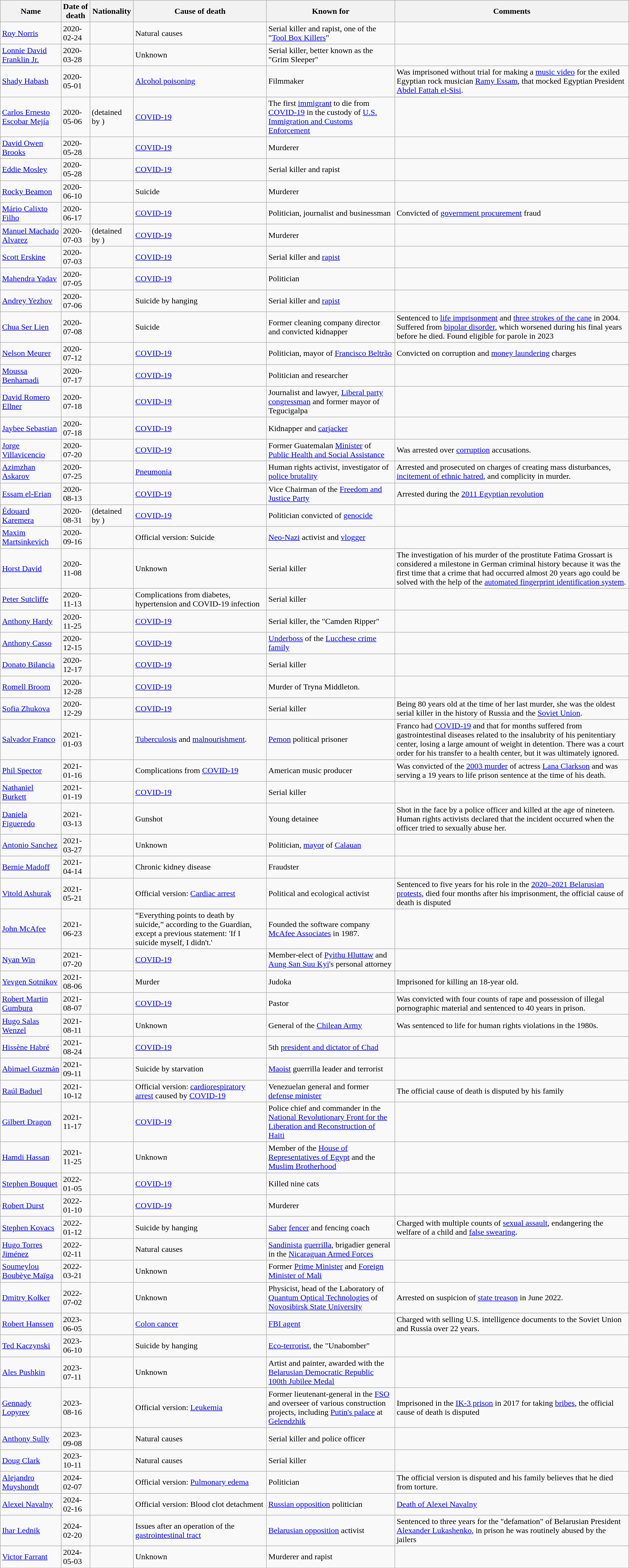<table class="wikitable sortable">
<tr>
<th>Name</th>
<th>Date of death</th>
<th>Nationality</th>
<th>Cause of death</th>
<th>Known for</th>
<th>Comments</th>
</tr>
<tr>
<td><a href='#'>Roy Norris</a></td>
<td>2020-02-24</td>
<td></td>
<td>Natural causes</td>
<td>Serial killer and rapist, one of the "<a href='#'>Tool Box Killers</a>"</td>
<td></td>
</tr>
<tr>
<td><a href='#'>Lonnie David Franklin Jr.</a></td>
<td>2020-03-28</td>
<td></td>
<td>Unknown</td>
<td>Serial killer, better known as the "Grim Sleeper"</td>
<td></td>
</tr>
<tr>
<td><a href='#'>Shady Habash</a></td>
<td>2020-05-01</td>
<td></td>
<td><a href='#'>Alcohol poisoning</a></td>
<td>Filmmaker</td>
<td>Was imprisoned without trial for making a <a href='#'>music video</a> for the exiled Egyptian rock musician <a href='#'>Ramy Essam</a>, that mocked Egyptian President <a href='#'>Abdel Fattah el-Sisi</a>.</td>
</tr>
<tr>
<td><a href='#'>Carlos Ernesto Escobar Mejía</a></td>
<td>2020-05-06</td>
<td> (detained by )</td>
<td><a href='#'>COVID-19</a></td>
<td>The first <a href='#'>immigrant</a> to die from <a href='#'>COVID-19</a> in the custody of <a href='#'>U.S. Immigration and Customs Enforcement</a></td>
<td></td>
</tr>
<tr>
<td><a href='#'>David Owen Brooks</a></td>
<td>2020-05-28</td>
<td></td>
<td><a href='#'>COVID-19</a></td>
<td>Murderer</td>
<td></td>
</tr>
<tr>
<td><a href='#'>Eddie Mosley</a></td>
<td>2020-05-28</td>
<td></td>
<td><a href='#'>COVID-19</a></td>
<td>Serial killer and rapist</td>
<td></td>
</tr>
<tr>
<td><a href='#'>Rocky Beamon</a></td>
<td>2020-06-10</td>
<td></td>
<td>Suicide</td>
<td>Murderer</td>
<td></td>
</tr>
<tr>
<td><a href='#'>Mário Calixto Filho</a></td>
<td>2020-06-17</td>
<td></td>
<td><a href='#'>COVID-19</a></td>
<td>Politician, journalist and businessman</td>
<td>Convicted of <a href='#'>government procurement</a> fraud</td>
</tr>
<tr>
<td><a href='#'>Manuel Machado Alvarez</a></td>
<td>2020-07-03</td>
<td> (detained by )</td>
<td><a href='#'>COVID-19</a></td>
<td>Murderer</td>
<td></td>
</tr>
<tr>
<td><a href='#'>Scott Erskine</a></td>
<td>2020-07-03</td>
<td></td>
<td><a href='#'>COVID-19</a></td>
<td>Serial killer and <a href='#'>rapist</a></td>
<td></td>
</tr>
<tr>
<td><a href='#'>Mahendra Yadav</a></td>
<td>2020-07-05</td>
<td></td>
<td><a href='#'>COVID-19</a></td>
<td>Politician</td>
<td></td>
</tr>
<tr>
<td><a href='#'>Andrey Yezhov</a></td>
<td>2020-07-06</td>
<td></td>
<td>Suicide by hanging</td>
<td>Serial killer and <a href='#'>rapist</a></td>
<td></td>
</tr>
<tr>
<td><a href='#'>Chua Ser Lien</a></td>
<td>2020-07-08</td>
<td></td>
<td>Suicide</td>
<td>Former cleaning company director and convicted kidnapper</td>
<td>Sentenced to <a href='#'>life imprisonment</a> and <a href='#'>three strokes of the cane</a> in 2004. Suffered from <a href='#'>bipolar disorder</a>, which worsened during his final years before he died. Found eligible for parole in 2023</td>
</tr>
<tr>
<td><a href='#'>Nelson Meurer</a></td>
<td>2020-07-12</td>
<td></td>
<td><a href='#'>COVID-19</a></td>
<td>Politician, mayor of <a href='#'>Francisco Beltrão</a></td>
<td>Convicted on corruption and <a href='#'>money laundering</a> charges</td>
</tr>
<tr>
<td><a href='#'>Moussa Benhamadi</a></td>
<td>2020-07-17</td>
<td></td>
<td><a href='#'>COVID-19</a></td>
<td>Politician and researcher</td>
<td></td>
</tr>
<tr>
<td><a href='#'>David Romero Ellner</a></td>
<td>2020-07-18</td>
<td></td>
<td><a href='#'>COVID-19</a></td>
<td>Journalist and lawyer, <a href='#'>Liberal party</a> <a href='#'>congressman</a> and former mayor of Tegucigalpa</td>
<td></td>
</tr>
<tr>
<td><a href='#'>Jaybee Sebastian</a></td>
<td>2020-07-18</td>
<td></td>
<td><a href='#'>COVID-19</a></td>
<td>Kidnapper and <a href='#'>carjacker</a></td>
<td></td>
</tr>
<tr>
<td><a href='#'>Jorge Villavicencio</a></td>
<td>2020-07-20</td>
<td></td>
<td><a href='#'>COVID-19</a></td>
<td>Former Guatemalan <a href='#'>Minister</a> of <a href='#'>Public Health and Social Assistance</a></td>
<td>Was arrested over <a href='#'>corruption</a> accusations.</td>
</tr>
<tr>
<td><a href='#'>Azimzhan Askarov</a></td>
<td>2020-07-25</td>
<td></td>
<td><a href='#'>Pneumonia</a></td>
<td>Human rights activist, investigator of <a href='#'>police brutality</a></td>
<td>Arrested and prosecuted on charges of creating mass disturbances, <a href='#'>incitement of ethnic hatred</a>, and complicity in murder.</td>
</tr>
<tr>
<td><a href='#'>Essam el-Erian</a></td>
<td>2020-08-13</td>
<td></td>
<td><a href='#'>COVID-19</a></td>
<td>Vice Chairman of the <a href='#'>Freedom and Justice Party</a></td>
<td>Arrested during the <a href='#'>2011 Egyptian revolution</a></td>
</tr>
<tr>
<td><a href='#'>Édouard Karemera</a></td>
<td>2020-08-31</td>
<td> (detained by )</td>
<td><a href='#'>COVID-19</a></td>
<td>Politician convicted of <a href='#'>genocide</a></td>
<td></td>
</tr>
<tr>
<td><a href='#'>Maxim Martsinkevich</a></td>
<td>2020-09-16</td>
<td></td>
<td>Official version: Suicide</td>
<td><a href='#'>Neo-Nazi</a> activist and <a href='#'>vlogger</a></td>
<td></td>
</tr>
<tr>
<td><a href='#'>Horst David</a></td>
<td>2020-11-08</td>
<td></td>
<td>Unknown</td>
<td>Serial killer</td>
<td>The investigation of his murder of the prostitute Fatima Grossart is considered a milestone in German criminal history because it was the first time that a crime that had occurred almost 20 years ago could be solved with the help of the <a href='#'>automated fingerprint identification system</a>.</td>
</tr>
<tr>
<td><a href='#'>Peter Sutcliffe</a></td>
<td>2020-11-13</td>
<td></td>
<td>Complications from diabetes, hypertension and COVID-19 infection</td>
<td>Serial killer</td>
<td></td>
</tr>
<tr>
<td><a href='#'>Anthony Hardy</a></td>
<td>2020-11-25</td>
<td></td>
<td><a href='#'>COVID-19</a></td>
<td>Serial killer, the "Camden Ripper"</td>
<td></td>
</tr>
<tr>
<td><a href='#'>Anthony Casso</a></td>
<td>2020-12-15</td>
<td></td>
<td><a href='#'>COVID-19</a></td>
<td><a href='#'>Underboss</a> of the <a href='#'>Lucchese crime family</a></td>
<td></td>
</tr>
<tr>
<td><a href='#'>Donato Bilancia</a></td>
<td>2020-12-17</td>
<td></td>
<td><a href='#'>COVID-19</a></td>
<td>Serial killer</td>
<td></td>
</tr>
<tr>
<td><a href='#'>Romell Broom</a></td>
<td>2020-12-28</td>
<td></td>
<td><a href='#'>COVID-19</a></td>
<td>Murder of Tryna Middleton.</td>
<td></td>
</tr>
<tr>
<td><a href='#'>Sofia Zhukova</a></td>
<td>2020-12-29</td>
<td></td>
<td><a href='#'>COVID-19</a></td>
<td>Serial killer</td>
<td>Being 80 years old at the time of her last murder, she was the oldest serial killer in the history of Russia and the <a href='#'>Soviet Union</a>.</td>
</tr>
<tr>
<td><a href='#'>Salvador Franco</a></td>
<td>2021-01-03</td>
<td></td>
<td><a href='#'>Tuberculosis</a> and <a href='#'>malnourishment</a>.</td>
<td><a href='#'>Pemon</a> political prisoner</td>
<td>Franco had <a href='#'>COVID-19</a> and that for months suffered from gastrointestinal diseases related to the insalubrity of his penitentiary center, losing a large amount of weight in detention. There was a court order for his transfer to a health center, but it was ultimately ignored.</td>
</tr>
<tr>
<td><a href='#'>Phil Spector</a></td>
<td>2021-01-16</td>
<td></td>
<td>Complications from <a href='#'>COVID-19</a></td>
<td>American music producer</td>
<td>Was convicted of the <a href='#'>2003 murder</a> of actress <a href='#'>Lana Clarkson</a> and was serving a 19 years to life prison sentence at the time of his death.</td>
</tr>
<tr>
<td><a href='#'>Nathaniel Burkett</a></td>
<td>2021-01-19</td>
<td></td>
<td><a href='#'>COVID-19</a></td>
<td>Serial killer</td>
<td></td>
</tr>
<tr>
<td><a href='#'>Daniela Figueredo</a></td>
<td>2021-03-13</td>
<td></td>
<td>Gunshot</td>
<td>Young detainee</td>
<td>Shot in the face by a police officer and killed at the age of nineteen. Human rights activists declared that the incident occurred when the officer tried to sexually abuse her.</td>
</tr>
<tr>
<td><a href='#'>Antonio Sanchez</a></td>
<td>2021-03-27</td>
<td></td>
<td>Unknown</td>
<td>Politician, <a href='#'>mayor</a> of <a href='#'>Calauan</a></td>
<td></td>
</tr>
<tr>
<td><a href='#'>Bernie Madoff</a></td>
<td>2021-04-14</td>
<td></td>
<td>Chronic kidney disease</td>
<td>Fraudster</td>
<td></td>
</tr>
<tr>
<td><a href='#'>Vitold Ashurak</a></td>
<td>2021-05-21</td>
<td></td>
<td>Official version: <a href='#'>Cardiac arrest</a></td>
<td>Political and ecological activist</td>
<td>Sentenced to five years for his role in the <a href='#'>2020–2021 Belarusian protests</a>, died four months after his imprisonment, the official cause of death is disputed</td>
</tr>
<tr>
<td><a href='#'>John McAfee</a></td>
<td>2021-06-23</td>
<td></td>
<td>“Everything points to death by suicide,” according to the Guardian, except a previous statement: 'If I suicide myself, I didn't.' </td>
<td>Founded the software company <a href='#'>McAfee Associates</a> in 1987.</td>
<td></td>
</tr>
<tr>
<td><a href='#'>Nyan Win</a></td>
<td>2021-07-20</td>
<td></td>
<td><a href='#'>COVID-19</a></td>
<td>Member-elect of <a href='#'>Pyithu Hluttaw</a> and <a href='#'>Aung San Suu Kyi</a>'s personal attorney</td>
<td></td>
</tr>
<tr>
<td><a href='#'>Yevgen Sotnikov</a></td>
<td>2021-08-06</td>
<td></td>
<td>Murder</td>
<td>Judoka</td>
<td>Imprisoned for killing an 18-year old.</td>
</tr>
<tr>
<td><a href='#'>Robert Martin Gumbura</a></td>
<td>2021-08-07</td>
<td></td>
<td><a href='#'>COVID-19</a></td>
<td>Pastor</td>
<td>Was convicted with four counts of rape and possession of illegal pornographic material and sentenced to 40 years in prison.</td>
</tr>
<tr>
<td><a href='#'>Hugo Salas Wenzel</a></td>
<td>2021-08-11</td>
<td></td>
<td>Unknown</td>
<td>General of the <a href='#'>Chilean Army</a></td>
<td>Was sentenced to life for human rights violations in the 1980s.</td>
</tr>
<tr>
<td><a href='#'>Hissène Habré</a></td>
<td>2021-08-24</td>
<td></td>
<td><a href='#'>COVID-19</a></td>
<td>5th <a href='#'>president and dictator of Chad</a></td>
<td></td>
</tr>
<tr>
<td><a href='#'>Abimael Guzmán</a></td>
<td>2021-09-11</td>
<td></td>
<td>Suicide by starvation</td>
<td><a href='#'>Maoist</a> guerrilla leader and terrorist</td>
<td></td>
</tr>
<tr>
<td><a href='#'>Raúl Baduel</a></td>
<td>2021-10-12</td>
<td></td>
<td>Official version: <a href='#'>cardiorespiratory arrest</a> caused by <a href='#'>COVID-19</a></td>
<td>Venezuelan general and former <a href='#'>defense minister</a></td>
<td>The official cause of death is disputed by his family</td>
</tr>
<tr>
<td><a href='#'>Gilbert Dragon</a></td>
<td>2021-11-17</td>
<td></td>
<td><a href='#'>COVID-19</a></td>
<td>Police chief and commander in the <a href='#'>National Revolutionary Front for the Liberation and Reconstruction of Haiti</a></td>
<td></td>
</tr>
<tr>
<td><a href='#'>Hamdi Hassan</a></td>
<td>2021-11-25</td>
<td></td>
<td>Unknown</td>
<td>Member of the <a href='#'>House of Representatives of Egypt</a> and the <a href='#'>Muslim Brotherhood</a></td>
<td></td>
</tr>
<tr>
<td><a href='#'>Stephen Bouquet</a></td>
<td>2022-01-05</td>
<td></td>
<td><a href='#'>COVID-19</a></td>
<td>Killed nine cats</td>
<td></td>
</tr>
<tr>
<td><a href='#'>Robert Durst</a></td>
<td>2022-01-10</td>
<td></td>
<td><a href='#'>COVID-19</a></td>
<td>Murderer</td>
<td></td>
</tr>
<tr>
<td><a href='#'>Stephen Kovacs</a></td>
<td>2022-01-12</td>
<td></td>
<td>Suicide by hanging</td>
<td><a href='#'>Saber</a> <a href='#'>fencer</a> and fencing coach</td>
<td>Charged with multiple counts of <a href='#'>sexual assault</a>, endangering the welfare of a child and <a href='#'>false swearing</a>.</td>
</tr>
<tr>
<td><a href='#'>Hugo Torres Jiménez</a></td>
<td>2022-02-11</td>
<td></td>
<td>Natural causes</td>
<td><a href='#'>Sandinista</a> <a href='#'>guerrilla</a>, brigadier general in the <a href='#'>Nicaraguan Armed Forces</a></td>
<td></td>
</tr>
<tr>
<td><a href='#'>Soumeylou Boubèye Maïga</a></td>
<td>2022-03-21</td>
<td></td>
<td>Unknown</td>
<td>Former <a href='#'>Prime Minister</a> and <a href='#'>Foreign Minister of Mali</a></td>
<td></td>
</tr>
<tr>
<td><a href='#'>Dmitry Kolker</a></td>
<td>2022-07-02</td>
<td></td>
<td>Unknown</td>
<td>Physicist, head of the Laboratory of <a href='#'>Quantum Optical Technologies</a> of <a href='#'>Novosibirsk State University</a></td>
<td>Arrested on suspicion of <a href='#'>state treason</a> in June 2022.</td>
</tr>
<tr>
<td><a href='#'>Robert Hanssen</a></td>
<td>2023-06-05</td>
<td></td>
<td><a href='#'>Colon cancer</a></td>
<td><a href='#'>FBI agent</a></td>
<td>Charged with selling U.S. intelligence documents to the Soviet Union and Russia over 22 years.</td>
</tr>
<tr>
<td><a href='#'>Ted Kaczynski</a></td>
<td>2023-06-10</td>
<td></td>
<td>Suicide by hanging</td>
<td><a href='#'>Eco-terrorist</a>, the "Unabomber"</td>
<td></td>
</tr>
<tr>
<td><a href='#'>Ales Pushkin</a></td>
<td>2023-07-11</td>
<td></td>
<td>Unknown</td>
<td>Artist and painter, awarded with the <a href='#'>Belarusian Democratic Republic 100th Jubilee Medal</a></td>
<td></td>
</tr>
<tr>
<td><a href='#'>Gennady Lopyrev</a></td>
<td>2023-08-16</td>
<td></td>
<td>Official version: <a href='#'>Leukemia</a></td>
<td>Former lieutenant-general in the <a href='#'>FSO</a> and overseer of various construction projects, including <a href='#'>Putin's palace</a> at <a href='#'>Gelendzhik</a></td>
<td>Imprisoned in the <a href='#'>IK-3 prison</a> in 2017 for taking <a href='#'>bribes</a>, the official cause of death is disputed</td>
</tr>
<tr>
<td><a href='#'>Anthony Sully</a></td>
<td>2023-09-08</td>
<td></td>
<td>Natural causes</td>
<td>Serial killer and police officer</td>
<td></td>
</tr>
<tr>
<td><a href='#'>Doug Clark</a></td>
<td>2023-10-11</td>
<td></td>
<td>Natural causes</td>
<td>Serial killer</td>
<td></td>
</tr>
<tr>
<td><a href='#'>Alejandro Muyshondt</a></td>
<td>2024-02-07</td>
<td></td>
<td>Official version: <a href='#'>Pulmonary edema</a></td>
<td>Politician</td>
<td>The official version is disputed and his family believes that he died from torture.</td>
</tr>
<tr>
<td><a href='#'>Alexei Navalny</a></td>
<td>2024-02-16</td>
<td></td>
<td>Official version: Blood clot detachment</td>
<td><a href='#'>Russian opposition</a> politician</td>
<td><a href='#'>Death of Alexei Navalny</a></td>
</tr>
<tr>
<td><a href='#'>Ihar Lednik</a></td>
<td>2024-02-20</td>
<td></td>
<td>Issues after an operation of the <a href='#'>gastrointestinal tract</a></td>
<td><a href='#'>Belarusian opposition</a> activist</td>
<td>Sentenced to three years for the "defamation" of Belarusian President <a href='#'>Alexander Lukashenko</a>, in prison he was routinely abused by the jailers</td>
</tr>
<tr>
<td><a href='#'>Victor Farrant</a></td>
<td>2024-05-03</td>
<td></td>
<td>Unknown</td>
<td>Murderer and rapist</td>
<td></td>
</tr>
<tr>
</tr>
</table>
